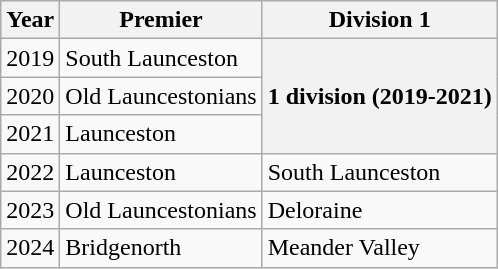<table class="wikitable sortable">
<tr>
<th>Year</th>
<th>Premier</th>
<th>Division 1</th>
</tr>
<tr>
<td>2019</td>
<td>South Launceston</td>
<th rowspan="3">1 division (2019-2021)</th>
</tr>
<tr>
<td>2020</td>
<td>Old Launcestonians</td>
</tr>
<tr>
<td>2021</td>
<td>Launceston</td>
</tr>
<tr>
<td>2022</td>
<td>Launceston</td>
<td>South Launceston</td>
</tr>
<tr>
<td>2023</td>
<td>Old Launcestonians</td>
<td>Deloraine</td>
</tr>
<tr>
<td>2024</td>
<td>Bridgenorth</td>
<td>Meander Valley</td>
</tr>
</table>
